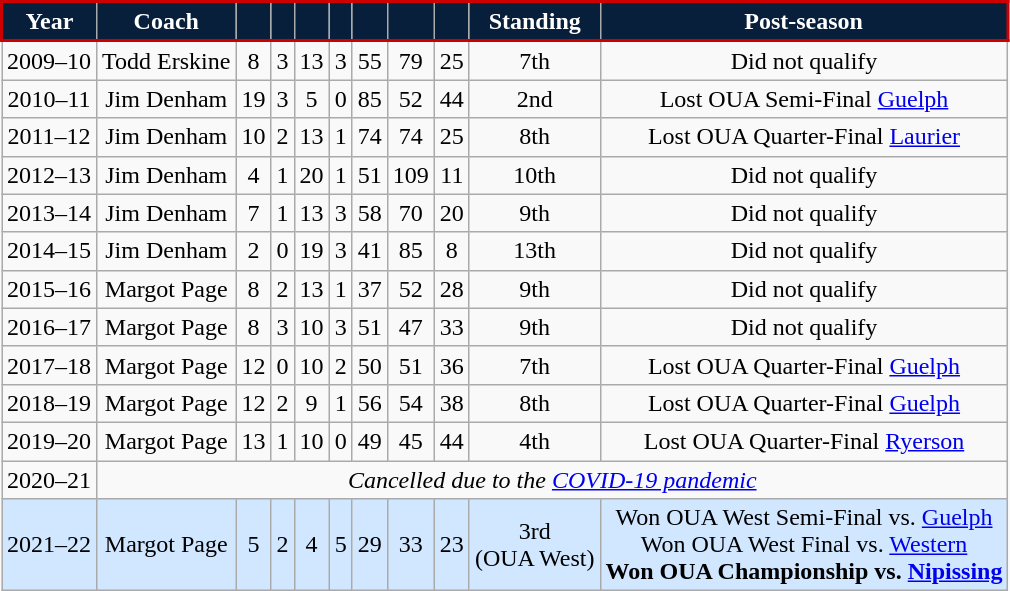<table class="wikitable">
<tr align="center"  style=" background:#081F3C;color:#FFFFFF; border: 2px solid #CC0000;">
<td><strong>Year</strong></td>
<td><strong>Coach</strong></td>
<td><strong></strong></td>
<td><strong></strong></td>
<td><strong></strong></td>
<td><strong></strong></td>
<td><strong></strong></td>
<td><strong></strong></td>
<td><strong></strong></td>
<td><strong>Standing</strong></td>
<td><strong>Post-season</strong></td>
</tr>
<tr align="center" bgcolor="">
<td>2009–10</td>
<td>Todd Erskine</td>
<td>8</td>
<td>3</td>
<td>13</td>
<td>3</td>
<td>55</td>
<td>79</td>
<td>25</td>
<td>7th</td>
<td>Did not qualify</td>
</tr>
<tr align="center" bgcolor="">
<td>2010–11</td>
<td>Jim Denham</td>
<td>19</td>
<td>3</td>
<td>5</td>
<td>0</td>
<td>85</td>
<td>52</td>
<td>44</td>
<td>2nd</td>
<td>Lost OUA Semi-Final <a href='#'>Guelph</a> </td>
</tr>
<tr align="center" bgcolor="">
<td>2011–12</td>
<td>Jim Denham</td>
<td>10</td>
<td>2</td>
<td>13</td>
<td>1</td>
<td>74</td>
<td>74</td>
<td>25</td>
<td>8th</td>
<td>Lost OUA Quarter-Final <a href='#'>Laurier</a> </td>
</tr>
<tr align="center" bgcolor="">
<td>2012–13</td>
<td>Jim Denham</td>
<td>4</td>
<td>1</td>
<td>20</td>
<td>1</td>
<td>51</td>
<td>109</td>
<td>11</td>
<td>10th</td>
<td>Did not qualify</td>
</tr>
<tr align="center" bgcolor="">
<td>2013–14</td>
<td>Jim Denham</td>
<td>7</td>
<td>1</td>
<td>13</td>
<td>3</td>
<td>58</td>
<td>70</td>
<td>20</td>
<td>9th</td>
<td>Did not qualify</td>
</tr>
<tr align="center" bgcolor="">
<td>2014–15</td>
<td>Jim Denham</td>
<td>2</td>
<td>0</td>
<td>19</td>
<td>3</td>
<td>41</td>
<td>85</td>
<td>8</td>
<td>13th</td>
<td>Did not qualify</td>
</tr>
<tr align="center" bgcolor="">
<td>2015–16</td>
<td>Margot Page</td>
<td>8</td>
<td>2</td>
<td>13</td>
<td>1</td>
<td>37</td>
<td>52</td>
<td>28</td>
<td>9th</td>
<td>Did not qualify</td>
</tr>
<tr align="center" bgcolor="">
<td>2016–17</td>
<td>Margot Page</td>
<td>8</td>
<td>3</td>
<td>10</td>
<td>3</td>
<td>51</td>
<td>47</td>
<td>33</td>
<td>9th</td>
<td>Did not qualify</td>
</tr>
<tr align="center" bgcolor="">
<td>2017–18</td>
<td>Margot Page</td>
<td>12</td>
<td>0</td>
<td>10</td>
<td>2</td>
<td>50</td>
<td>51</td>
<td>36</td>
<td>7th</td>
<td>Lost OUA Quarter-Final <a href='#'>Guelph</a> </td>
</tr>
<tr align="center" bgcolor="">
<td>2018–19</td>
<td>Margot Page</td>
<td>12</td>
<td>2</td>
<td>9</td>
<td>1</td>
<td>56</td>
<td>54</td>
<td>38</td>
<td>8th</td>
<td>Lost OUA Quarter-Final <a href='#'>Guelph</a> </td>
</tr>
<tr align="center" bgcolor="">
<td>2019–20</td>
<td>Margot Page</td>
<td>13</td>
<td>1</td>
<td>10</td>
<td>0</td>
<td>49</td>
<td>45</td>
<td>44</td>
<td>4th</td>
<td>Lost OUA Quarter-Final <a href='#'>Ryerson</a> </td>
</tr>
<tr align="center" bgcolor="">
<td>2020–21</td>
<td align="center" colspan=10><em>Cancelled due to the <a href='#'>COVID-19 pandemic</a></em></td>
</tr>
<tr align="center" bgcolor="#d0e7ff">
<td>2021–22</td>
<td>Margot Page</td>
<td>5</td>
<td>2</td>
<td>4</td>
<td>5</td>
<td>29</td>
<td>33</td>
<td>23</td>
<td>3rd<br>(OUA West)</td>
<td>Won OUA West Semi-Final vs. <a href='#'>Guelph</a> <br>Won OUA West Final vs. <a href='#'>Western</a> <br><strong>Won OUA Championship vs. <a href='#'>Nipissing</a> </strong></td>
</tr>
</table>
